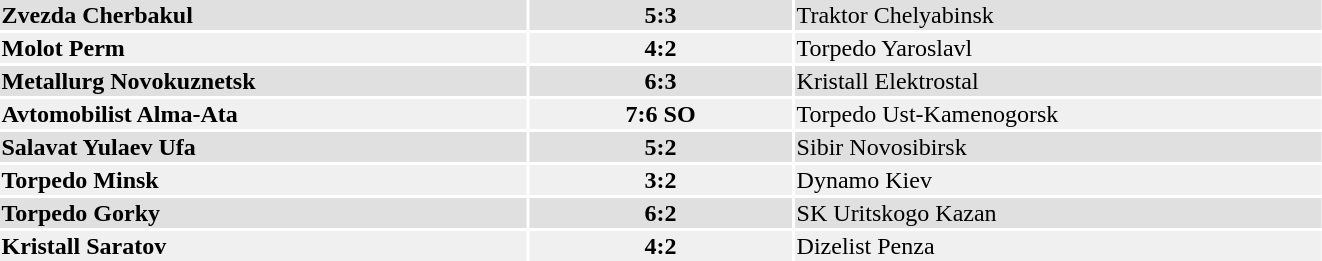<table width="70%">
<tr bgcolor="#e0e0e0">
<td style="width:40%;"><strong>Zvezda Cherbakul</strong></td>
<td style="width:20%;" align="center"><strong>5:3</strong></td>
<td style="width:40%;">Traktor Chelyabinsk</td>
</tr>
<tr bgcolor="#f0f0f0">
<td><strong>Molot Perm</strong></td>
<td align="center"><strong>4:2</strong></td>
<td>Torpedo Yaroslavl</td>
</tr>
<tr bgcolor="#e0e0e0">
<td><strong>Metallurg Novokuznetsk</strong></td>
<td align="center"><strong>6:3</strong></td>
<td>Kristall Elektrostal</td>
</tr>
<tr bgcolor="#f0f0f0">
<td><strong>Avtomobilist Alma-Ata</strong></td>
<td align="center"><strong>7:6 SO</strong></td>
<td>Torpedo Ust-Kamenogorsk</td>
</tr>
<tr bgcolor="#e0e0e0">
<td><strong>Salavat Yulaev Ufa</strong></td>
<td align="center"><strong>5:2</strong></td>
<td>Sibir Novosibirsk</td>
</tr>
<tr bgcolor="#f0f0f0">
<td><strong>Torpedo Minsk</strong></td>
<td align="center"><strong>3:2</strong></td>
<td>Dynamo Kiev</td>
</tr>
<tr bgcolor="#e0e0e0">
<td><strong>Torpedo Gorky</strong></td>
<td align="center"><strong>6:2</strong></td>
<td>SK Uritskogo Kazan</td>
</tr>
<tr bgcolor="#f0f0f0">
<td><strong>Kristall Saratov</strong></td>
<td align="center"><strong>4:2</strong></td>
<td>Dizelist Penza</td>
</tr>
</table>
